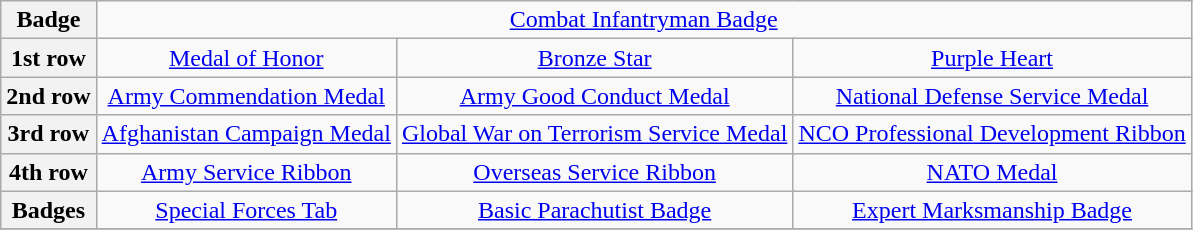<table class="wikitable" style="text-align: center;">
<tr>
<th>Badge</th>
<td colspan="12" align="center"><a href='#'>Combat Infantryman Badge</a></td>
</tr>
<tr>
<th>1st row</th>
<td colspan="4" align="center"><a href='#'>Medal of Honor</a><br></td>
<td colspan="4" align="center"><a href='#'>Bronze Star</a></td>
<td colspan="4" align="center"><a href='#'>Purple Heart</a></td>
</tr>
<tr>
<th>2nd row</th>
<td colspan="4" align="center"><a href='#'>Army Commendation Medal</a></td>
<td colspan="4" align="center"><a href='#'>Army Good Conduct Medal</a> <br></td>
<td colspan="4" align="center"><a href='#'>National Defense Service Medal</a></td>
</tr>
<tr>
<th>3rd row</th>
<td colspan="4" align="center"><a href='#'>Afghanistan Campaign Medal</a> <br></td>
<td colspan="4" align="center"><a href='#'>Global War on Terrorism Service Medal</a></td>
<td colspan="4" align="center"><a href='#'>NCO Professional Development Ribbon</a> <br></td>
</tr>
<tr>
<th>4th row</th>
<td colspan="4" align="center"><a href='#'>Army Service Ribbon</a></td>
<td colspan="4" align="center"><a href='#'>Overseas Service Ribbon</a></td>
<td colspan="4" align="center"><a href='#'>NATO Medal</a> <br></td>
</tr>
<tr>
<th>Badges</th>
<td colspan="4" align="center"><a href='#'>Special Forces Tab</a></td>
<td colspan="4" align="center"><a href='#'>Basic Parachutist Badge</a> <br></td>
<td colspan="4" align="center"><a href='#'>Expert Marksmanship Badge</a> <br></td>
</tr>
<tr>
</tr>
</table>
